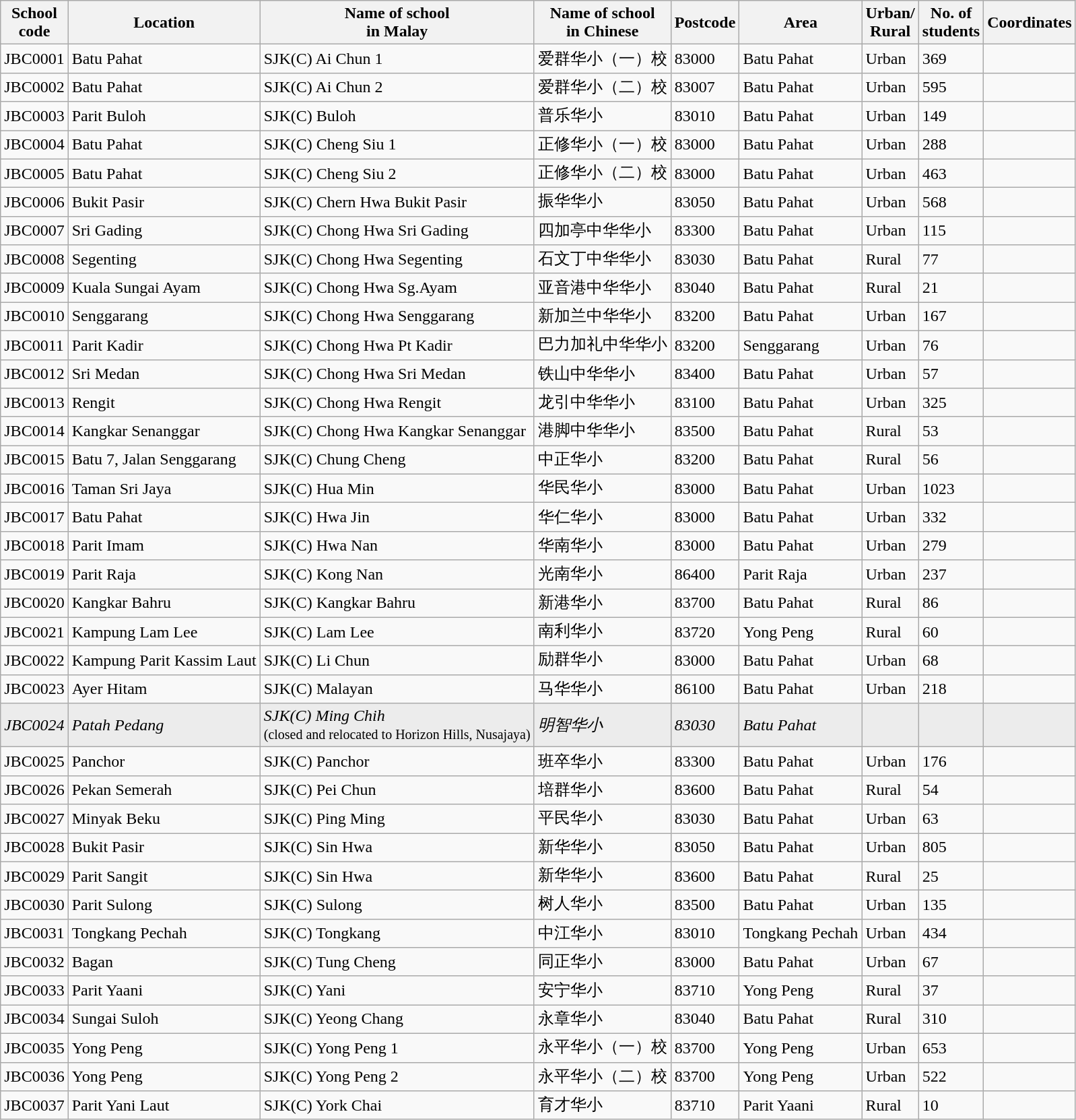<table class="wikitable sortable">
<tr>
<th>School<br>code</th>
<th>Location</th>
<th>Name of school<br>in Malay</th>
<th>Name of school<br>in Chinese</th>
<th>Postcode</th>
<th>Area</th>
<th>Urban/<br>Rural</th>
<th>No. of<br>students</th>
<th>Coordinates</th>
</tr>
<tr>
<td>JBC0001</td>
<td>Batu Pahat</td>
<td>SJK(C) Ai Chun 1</td>
<td>爱群华小（一）校</td>
<td>83000</td>
<td>Batu Pahat</td>
<td>Urban</td>
<td>369</td>
<td></td>
</tr>
<tr>
<td>JBC0002</td>
<td>Batu Pahat</td>
<td>SJK(C) Ai Chun 2</td>
<td>爱群华小（二）校</td>
<td>83007</td>
<td>Batu Pahat</td>
<td>Urban</td>
<td>595</td>
<td></td>
</tr>
<tr>
<td>JBC0003</td>
<td>Parit Buloh</td>
<td>SJK(C) Buloh</td>
<td>普乐华小</td>
<td>83010</td>
<td>Batu Pahat</td>
<td>Urban</td>
<td>149</td>
<td></td>
</tr>
<tr>
<td>JBC0004</td>
<td>Batu Pahat</td>
<td>SJK(C) Cheng Siu 1</td>
<td>正修华小（一）校</td>
<td>83000</td>
<td>Batu Pahat</td>
<td>Urban</td>
<td>288</td>
<td></td>
</tr>
<tr>
<td>JBC0005</td>
<td>Batu Pahat</td>
<td>SJK(C) Cheng Siu 2</td>
<td>正修华小（二）校</td>
<td>83000</td>
<td>Batu Pahat</td>
<td>Urban</td>
<td>463</td>
<td></td>
</tr>
<tr>
<td>JBC0006</td>
<td>Bukit Pasir</td>
<td>SJK(C) Chern Hwa Bukit Pasir</td>
<td>振华华小</td>
<td>83050</td>
<td>Batu Pahat</td>
<td>Urban</td>
<td>568</td>
<td></td>
</tr>
<tr>
<td>JBC0007</td>
<td>Sri Gading</td>
<td>SJK(C) Chong Hwa Sri Gading</td>
<td>四加亭中华华小</td>
<td>83300</td>
<td>Batu Pahat</td>
<td>Urban</td>
<td>115</td>
<td></td>
</tr>
<tr>
<td>JBC0008</td>
<td>Segenting</td>
<td>SJK(C) Chong Hwa Segenting</td>
<td>石文丁中华华小</td>
<td>83030</td>
<td>Batu Pahat</td>
<td>Rural</td>
<td>77</td>
<td></td>
</tr>
<tr>
<td>JBC0009</td>
<td>Kuala Sungai Ayam</td>
<td>SJK(C) Chong Hwa Sg.Ayam</td>
<td>亚音港中华华小</td>
<td>83040</td>
<td>Batu Pahat</td>
<td>Rural</td>
<td>21</td>
<td></td>
</tr>
<tr>
<td>JBC0010</td>
<td>Senggarang</td>
<td>SJK(C) Chong Hwa Senggarang</td>
<td>新加兰中华华小</td>
<td>83200</td>
<td>Batu Pahat</td>
<td>Urban</td>
<td>167</td>
<td></td>
</tr>
<tr>
<td>JBC0011</td>
<td>Parit Kadir</td>
<td>SJK(C) Chong Hwa Pt Kadir</td>
<td>巴力加礼中华华小</td>
<td>83200</td>
<td>Senggarang</td>
<td>Urban</td>
<td>76</td>
<td></td>
</tr>
<tr>
<td>JBC0012</td>
<td>Sri Medan</td>
<td>SJK(C) Chong Hwa Sri Medan</td>
<td>铁山中华华小</td>
<td>83400</td>
<td>Batu Pahat</td>
<td>Urban</td>
<td>57</td>
<td></td>
</tr>
<tr>
<td>JBC0013</td>
<td>Rengit</td>
<td>SJK(C) Chong Hwa Rengit</td>
<td>龙引中华华小</td>
<td>83100</td>
<td>Batu Pahat</td>
<td>Urban</td>
<td>325</td>
<td></td>
</tr>
<tr>
<td>JBC0014</td>
<td>Kangkar Senanggar</td>
<td>SJK(C) Chong Hwa Kangkar Senanggar</td>
<td>港脚中华华小</td>
<td>83500</td>
<td>Batu Pahat</td>
<td>Rural</td>
<td>53</td>
<td></td>
</tr>
<tr>
<td>JBC0015</td>
<td>Batu 7, Jalan Senggarang</td>
<td>SJK(C) Chung Cheng</td>
<td>中正华小</td>
<td>83200</td>
<td>Batu Pahat</td>
<td>Rural</td>
<td>56</td>
<td></td>
</tr>
<tr>
<td>JBC0016</td>
<td>Taman Sri Jaya</td>
<td>SJK(C) Hua Min</td>
<td>华民华小</td>
<td>83000</td>
<td>Batu Pahat</td>
<td>Urban</td>
<td>1023</td>
<td></td>
</tr>
<tr>
<td>JBC0017</td>
<td>Batu Pahat</td>
<td>SJK(C) Hwa Jin</td>
<td>华仁华小</td>
<td>83000</td>
<td>Batu Pahat</td>
<td>Urban</td>
<td>332</td>
<td></td>
</tr>
<tr>
<td>JBC0018</td>
<td>Parit Imam</td>
<td>SJK(C) Hwa Nan</td>
<td>华南华小</td>
<td>83000</td>
<td>Batu Pahat</td>
<td>Urban</td>
<td>279</td>
<td></td>
</tr>
<tr>
<td>JBC0019</td>
<td>Parit Raja</td>
<td>SJK(C) Kong Nan</td>
<td>光南华小</td>
<td>86400</td>
<td>Parit Raja</td>
<td>Urban</td>
<td>237</td>
<td></td>
</tr>
<tr>
<td>JBC0020</td>
<td>Kangkar Bahru</td>
<td>SJK(C) Kangkar Bahru</td>
<td>新港华小</td>
<td>83700</td>
<td>Batu Pahat</td>
<td>Rural</td>
<td>86</td>
<td></td>
</tr>
<tr>
<td>JBC0021</td>
<td>Kampung Lam Lee</td>
<td>SJK(C) Lam Lee</td>
<td>南利华小</td>
<td>83720</td>
<td>Yong Peng</td>
<td>Rural</td>
<td>60</td>
<td></td>
</tr>
<tr>
<td>JBC0022</td>
<td>Kampung Parit Kassim Laut</td>
<td>SJK(C) Li Chun</td>
<td>励群华小</td>
<td>83000</td>
<td>Batu Pahat</td>
<td>Urban</td>
<td>68</td>
<td></td>
</tr>
<tr>
<td>JBC0023</td>
<td>Ayer Hitam</td>
<td>SJK(C) Malayan</td>
<td>马华华小</td>
<td>86100</td>
<td>Batu Pahat</td>
<td>Urban</td>
<td>218</td>
<td></td>
</tr>
<tr bgcolor="#ECECEC">
<td><em>JBC0024</em></td>
<td><em>Patah Pedang</em></td>
<td><em>SJK(C) Ming Chih</em><br><small>(closed and relocated to Horizon Hills, Nusajaya)</small></td>
<td><em>明智华小</em></td>
<td><em>83030</em></td>
<td><em>Batu Pahat</em></td>
<td></td>
<td></td>
<td></td>
</tr>
<tr>
<td>JBC0025</td>
<td>Panchor</td>
<td>SJK(C) Panchor</td>
<td>班卒华小</td>
<td>83300</td>
<td>Batu Pahat</td>
<td>Urban</td>
<td>176</td>
<td></td>
</tr>
<tr>
<td>JBC0026</td>
<td>Pekan Semerah</td>
<td>SJK(C) Pei Chun</td>
<td>培群华小</td>
<td>83600</td>
<td>Batu Pahat</td>
<td>Rural</td>
<td>54</td>
<td></td>
</tr>
<tr>
<td>JBC0027</td>
<td>Minyak Beku</td>
<td>SJK(C) Ping Ming</td>
<td>平民华小</td>
<td>83030</td>
<td>Batu Pahat</td>
<td>Urban</td>
<td>63</td>
<td></td>
</tr>
<tr>
<td>JBC0028</td>
<td>Bukit Pasir</td>
<td>SJK(C) Sin Hwa</td>
<td>新华华小</td>
<td>83050</td>
<td>Batu Pahat</td>
<td>Urban</td>
<td>805</td>
<td></td>
</tr>
<tr>
<td>JBC0029</td>
<td>Parit Sangit</td>
<td>SJK(C) Sin Hwa</td>
<td>新华华小</td>
<td>83600</td>
<td>Batu Pahat</td>
<td>Rural</td>
<td>25</td>
<td></td>
</tr>
<tr>
<td>JBC0030</td>
<td>Parit Sulong</td>
<td>SJK(C) Sulong</td>
<td>树人华小</td>
<td>83500</td>
<td>Batu Pahat</td>
<td>Urban</td>
<td>135</td>
<td></td>
</tr>
<tr>
<td>JBC0031</td>
<td>Tongkang Pechah</td>
<td>SJK(C) Tongkang</td>
<td>中江华小</td>
<td>83010</td>
<td>Tongkang Pechah</td>
<td>Urban</td>
<td>434</td>
<td></td>
</tr>
<tr>
<td>JBC0032</td>
<td>Bagan</td>
<td>SJK(C) Tung Cheng</td>
<td>同正华小</td>
<td>83000</td>
<td>Batu Pahat</td>
<td>Urban</td>
<td>67</td>
<td></td>
</tr>
<tr>
<td>JBC0033</td>
<td>Parit Yaani</td>
<td>SJK(C) Yani</td>
<td>安宁华小</td>
<td>83710</td>
<td>Yong Peng</td>
<td>Rural</td>
<td>37</td>
<td></td>
</tr>
<tr>
<td>JBC0034</td>
<td>Sungai Suloh</td>
<td>SJK(C) Yeong Chang</td>
<td>永章华小</td>
<td>83040</td>
<td>Batu Pahat</td>
<td>Rural</td>
<td>310</td>
<td></td>
</tr>
<tr>
<td>JBC0035</td>
<td>Yong Peng</td>
<td>SJK(C) Yong Peng 1</td>
<td>永平华小（一）校</td>
<td>83700</td>
<td>Yong Peng</td>
<td>Urban</td>
<td>653</td>
<td></td>
</tr>
<tr>
<td>JBC0036</td>
<td>Yong Peng</td>
<td>SJK(C) Yong Peng 2</td>
<td>永平华小（二）校</td>
<td>83700</td>
<td>Yong Peng</td>
<td>Urban</td>
<td>522</td>
<td></td>
</tr>
<tr>
<td>JBC0037</td>
<td>Parit Yani Laut</td>
<td>SJK(C) York Chai</td>
<td>育才华小</td>
<td>83710</td>
<td>Parit Yaani</td>
<td>Rural</td>
<td>10</td>
<td></td>
</tr>
</table>
